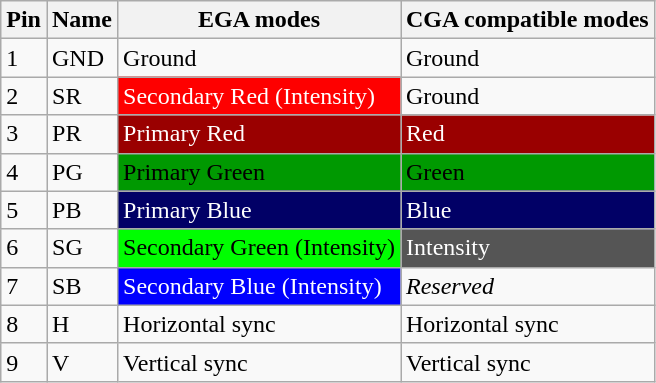<table class="wikitable">
<tr>
<th>Pin</th>
<th>Name</th>
<th>EGA modes</th>
<th>CGA compatible modes</th>
</tr>
<tr>
<td>1</td>
<td>GND</td>
<td>Ground</td>
<td>Ground</td>
</tr>
<tr>
<td>2</td>
<td>SR</td>
<td style="background-color:#fe0000; color:#ffffff;">Secondary Red (Intensity)</td>
<td>Ground</td>
</tr>
<tr>
<td>3</td>
<td>PR</td>
<td style="background-color:#9a0000; color:#ffffff;">Primary Red</td>
<td style="background-color:#9a0000; color:#ffffff;">Red</td>
</tr>
<tr>
<td>4</td>
<td>PG</td>
<td style="background-color:#009901; color:#000000;">Primary Green</td>
<td style="background-color:#009901; color:#000000;">Green</td>
</tr>
<tr>
<td>5</td>
<td>PB</td>
<td style="background-color:#010066; color:#ffffff;">Primary Blue</td>
<td style="background-color:#010066; color:#ffffff;">Blue</td>
</tr>
<tr>
<td>6</td>
<td>SG</td>
<td style="background-color:#00fe01; color:#000000;">Secondary Green (Intensity)</td>
<td style="color: white; background: #555;">Intensity</td>
</tr>
<tr>
<td>7</td>
<td>SB</td>
<td style="background-color:#0000fe; color:#ffffff;">Secondary Blue (Intensity)</td>
<td><em>Reserved</em></td>
</tr>
<tr>
<td>8</td>
<td>H</td>
<td>Horizontal sync</td>
<td>Horizontal sync</td>
</tr>
<tr>
<td>9</td>
<td>V</td>
<td>Vertical sync</td>
<td>Vertical sync</td>
</tr>
</table>
